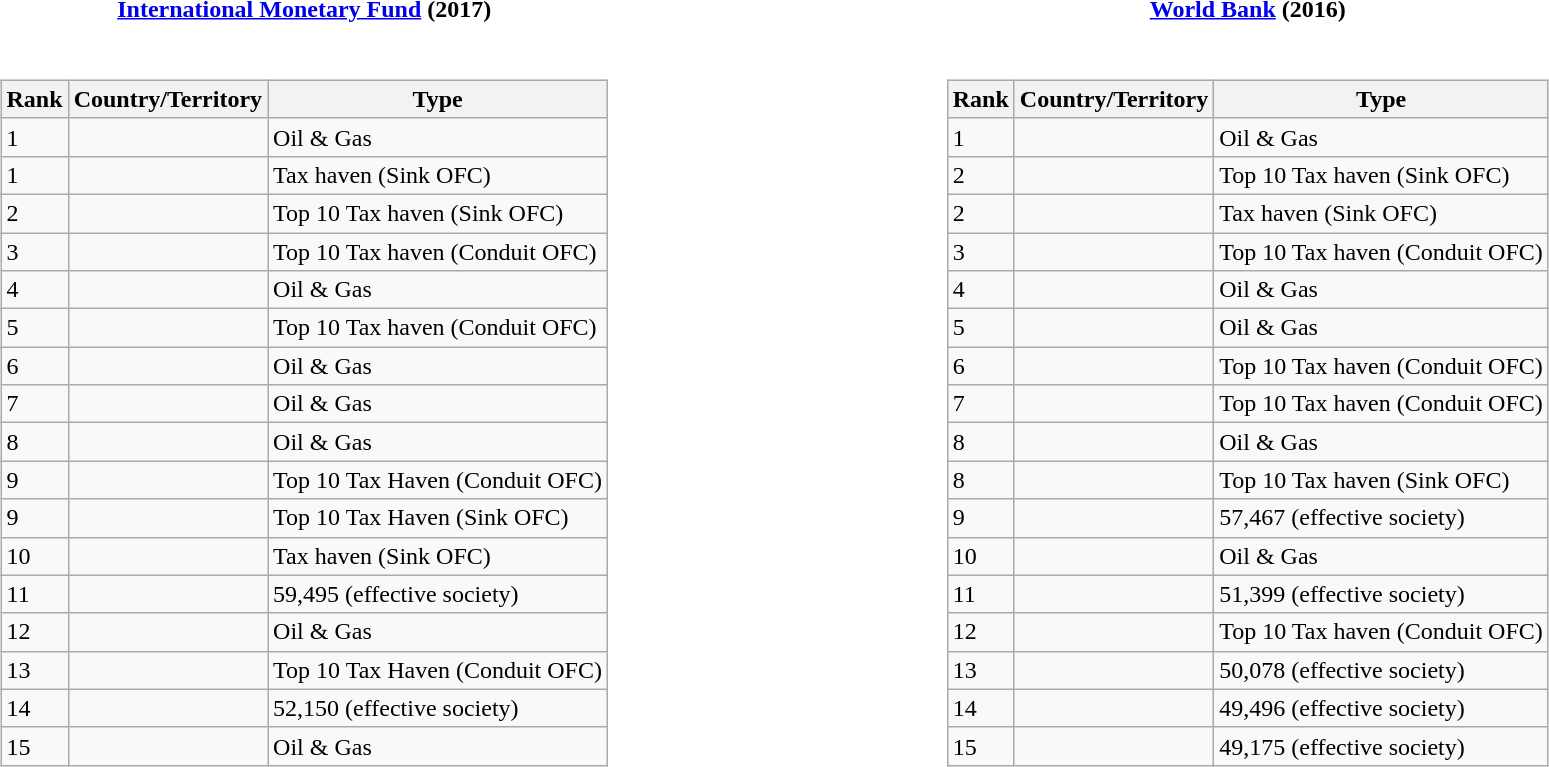<table style="font-size:100%;">
<tr>
<td width="50%" align="center"><strong><a href='#'>International Monetary Fund</a> (2017)</strong></td>
<td width="50%" align="center"><strong><a href='#'>World Bank</a> (2016)</strong></td>
</tr>
<tr valign="top">
<td><br><table class="wikitable sortable" style="margin-left:auto;margin-right:auto;text-align:left">
<tr>
<th data-sort-type="number">Rank</th>
<th>Country/Territory</th>
<th>Type</th>
</tr>
<tr>
<td>1</td>
<td align="left"></td>
<td>Oil & Gas</td>
</tr>
<tr>
<td>1</td>
<td align="left"><em></em></td>
<td>Tax haven (Sink OFC)</td>
</tr>
<tr>
<td>2</td>
<td align="left"></td>
<td>Top 10 Tax haven (Sink OFC)</td>
</tr>
<tr>
<td>3</td>
<td align="left"></td>
<td>Top 10 Tax haven (Conduit OFC)</td>
</tr>
<tr>
<td>4</td>
<td align="left"></td>
<td>Oil & Gas</td>
</tr>
<tr>
<td>5</td>
<td align="left"></td>
<td>Top 10 Tax haven (Conduit OFC)</td>
</tr>
<tr>
<td>6</td>
<td align="left"></td>
<td>Oil & Gas</td>
</tr>
<tr>
<td>7</td>
<td align="left"></td>
<td>Oil & Gas</td>
</tr>
<tr>
<td>8</td>
<td align="left"></td>
<td>Oil & Gas</td>
</tr>
<tr>
<td>9</td>
<td align="left"></td>
<td>Top 10 Tax Haven (Conduit OFC)</td>
</tr>
<tr>
<td>9</td>
<td align="left"><em></em></td>
<td>Top 10 Tax Haven (Sink OFC)</td>
</tr>
<tr>
<td>10</td>
<td align="left"></td>
<td>Tax haven (Sink OFC)</td>
</tr>
<tr>
<td>11</td>
<td align="left"></td>
<td>59,495 (effective society)</td>
</tr>
<tr>
<td>12</td>
<td align="left"></td>
<td>Oil & Gas</td>
</tr>
<tr>
<td>13</td>
<td align="left"></td>
<td>Top 10 Tax Haven (Conduit OFC)</td>
</tr>
<tr>
<td>14</td>
<td align="left"></td>
<td>52,150 (effective society)</td>
</tr>
<tr>
<td>15</td>
<td align="left"></td>
<td>Oil & Gas</td>
</tr>
</table>
</td>
<td><br><table class="wikitable sortable" style="margin-left:auto;margin-right:auto;text-align: left">
<tr>
<th data-sort-type="number">Rank</th>
<th>Country/Territory</th>
<th>Type</th>
</tr>
<tr>
<td>1</td>
<td align="left"></td>
<td>Oil & Gas</td>
</tr>
<tr>
<td>2</td>
<td align="left"></td>
<td>Top 10 Tax haven (Sink OFC)</td>
</tr>
<tr>
<td>2</td>
<td align="left"><em></em></td>
<td>Tax haven (Sink OFC)</td>
</tr>
<tr>
<td>3</td>
<td align="left"></td>
<td>Top 10 Tax haven (Conduit OFC)</td>
</tr>
<tr>
<td>4</td>
<td align="left"></td>
<td>Oil & Gas</td>
</tr>
<tr>
<td>5</td>
<td align="left"></td>
<td>Oil & Gas</td>
</tr>
<tr>
<td>6</td>
<td align="left"></td>
<td>Top 10 Tax haven (Conduit OFC)</td>
</tr>
<tr>
<td>7</td>
<td align="left"></td>
<td>Top 10 Tax haven (Conduit OFC)</td>
</tr>
<tr>
<td>8</td>
<td align="left"></td>
<td>Oil & Gas</td>
</tr>
<tr>
<td>8</td>
<td align="left"><em></em></td>
<td>Top 10 Tax haven (Sink OFC)</td>
</tr>
<tr>
<td>9</td>
<td align="left"></td>
<td>57,467 (effective society)</td>
</tr>
<tr>
<td>10</td>
<td align="left"></td>
<td>Oil & Gas</td>
</tr>
<tr>
<td>11</td>
<td align="left"></td>
<td>51,399 (effective society)</td>
</tr>
<tr>
<td>12</td>
<td align="left"></td>
<td>Top 10 Tax haven (Conduit OFC)</td>
</tr>
<tr>
<td>13</td>
<td align="left"></td>
<td>50,078 (effective society)</td>
</tr>
<tr>
<td>14</td>
<td align="left"></td>
<td>49,496 (effective society)</td>
</tr>
<tr>
<td>15</td>
<td align="left"></td>
<td>49,175 (effective society)</td>
</tr>
</table>
</td>
<td></td>
</tr>
<tr valign="top">
</tr>
</table>
